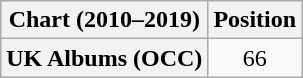<table class="wikitable plainrowheaders" style="text-align:center">
<tr>
<th scope="col">Chart (2010–2019)</th>
<th scope="col">Position</th>
</tr>
<tr>
<th scope="row">UK Albums (OCC)</th>
<td>66</td>
</tr>
</table>
